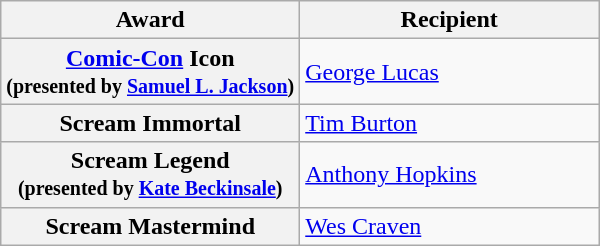<table class="wikitable sortable">
<tr>
<th scope="col" style="width:50%">Award</th>
<th scope="col" style="width:50%">Recipient</th>
</tr>
<tr>
<th scope="rowgroup" rowspan="1" style="text-align:center"><a href='#'>Comic-Con</a> Icon<br><small>(presented by <a href='#'>Samuel L. Jackson</a>)</small></th>
<td><a href='#'>George Lucas</a></td>
</tr>
<tr>
<th scope="rowgroup" rowspan="1" style="text-align:center">Scream Immortal</th>
<td><a href='#'>Tim Burton</a></td>
</tr>
<tr>
<th scope="rowgroup" rowspan="1" style="text-align:center">Scream Legend<br><small>(presented by <a href='#'>Kate Beckinsale</a>)</small></th>
<td><a href='#'>Anthony Hopkins</a></td>
</tr>
<tr>
<th scope="rowgroup" rowspan="1" style="text-align:center">Scream Mastermind</th>
<td><a href='#'>Wes Craven</a></td>
</tr>
</table>
